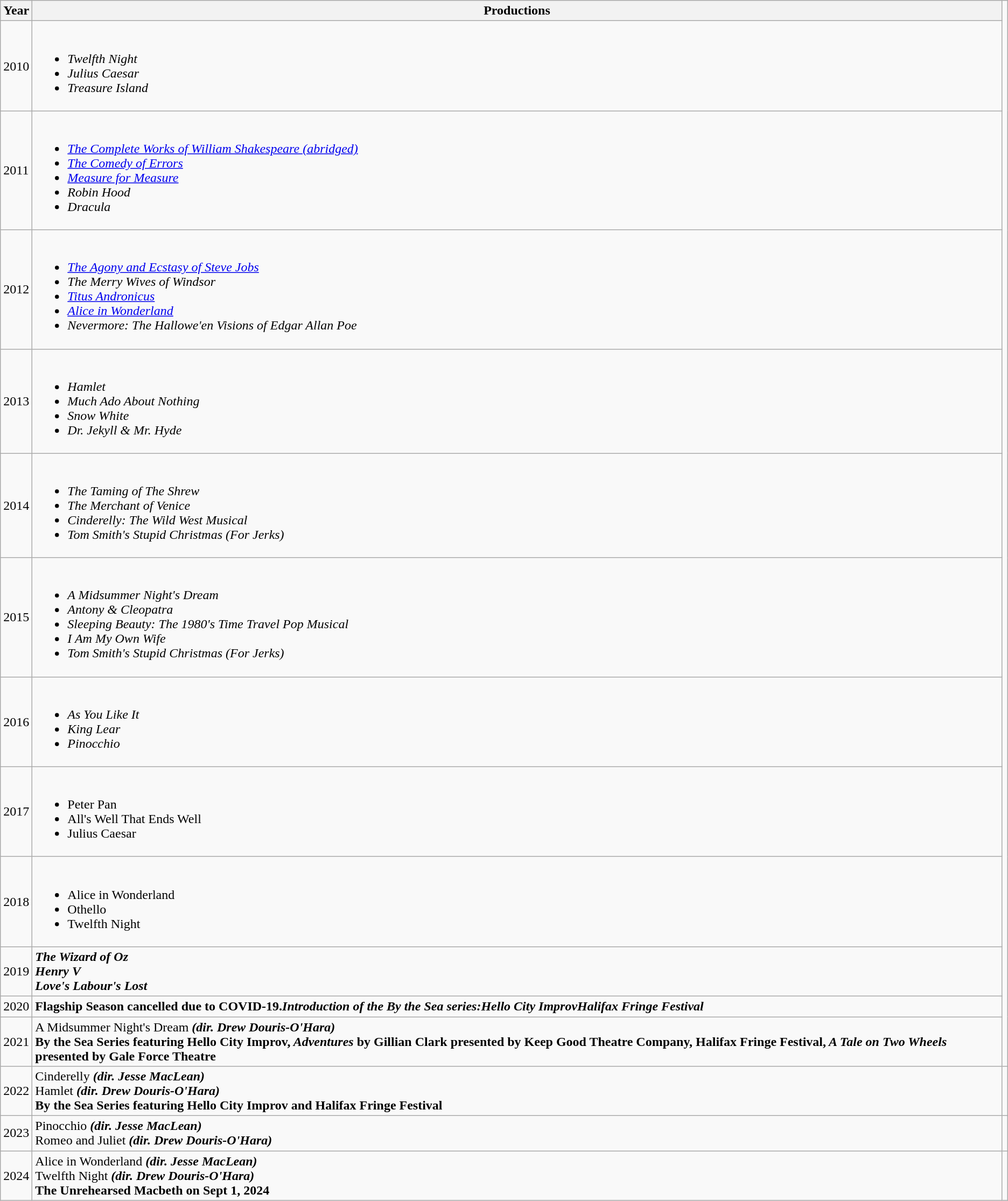<table class="wikitable sortable">
<tr>
<th>Year</th>
<th>Productions</th>
</tr>
<tr>
<td>2010</td>
<td><br><ul><li><em>Twelfth Night</em></li><li><em>Julius Caesar</em></li><li><em>Treasure Island</em></li></ul></td>
</tr>
<tr>
<td>2011</td>
<td><br><ul><li><em><a href='#'>The Complete Works of William Shakespeare (abridged)</a></em></li><li><em><a href='#'>The Comedy of Errors</a></em></li><li><em><a href='#'>Measure for Measure</a></em></li><li><em>Robin Hood</em></li><li><em>Dracula</em></li></ul></td>
</tr>
<tr>
<td>2012</td>
<td><br><ul><li><em><a href='#'>The Agony and Ecstasy of Steve Jobs</a></em></li><li><em>The Merry Wives of Windsor</em></li><li><em><a href='#'>Titus Andronicus</a></em></li><li><em><a href='#'>Alice in Wonderland</a></em></li><li><em>Nevermore: The Hallowe'en Visions of Edgar Allan Poe</em></li></ul></td>
</tr>
<tr>
<td>2013</td>
<td><br><ul><li><em>Hamlet</em></li><li><em>Much Ado About Nothing</em></li><li><em>Snow White</em></li><li><em>Dr. Jekyll & Mr. Hyde</em></li></ul></td>
</tr>
<tr>
<td>2014</td>
<td><br><ul><li><em>The Taming of The Shrew</em></li><li><em>The Merchant of Venice</em></li><li><em>Cinderelly: The Wild West Musical</em></li><li><em>Tom Smith's Stupid Christmas (For Jerks)</em></li></ul></td>
</tr>
<tr>
<td>2015</td>
<td><br><ul><li><em>A Midsummer Night's Dream</em></li><li><em>Antony & Cleopatra</em></li><li><em>Sleeping Beauty: The 1980's Time Travel Pop Musical</em></li><li><em>I Am My Own Wife</em></li><li><em>Tom Smith's Stupid Christmas (For Jerks)</em></li></ul></td>
</tr>
<tr>
<td>2016</td>
<td><br><ul><li><em>As You Like It</em></li><li><em>King Lear</em></li><li><em>Pinocchio </em></li></ul></td>
</tr>
<tr>
<td>2017</td>
<td><br><ul><li>Peter Pan</li><li>All's Well That Ends Well</li><li>Julius Caesar</li></ul></td>
</tr>
<tr>
<td>2018</td>
<td><br><ul><li>Alice in Wonderland</li><li>Othello</li><li>Twelfth Night</li></ul></td>
</tr>
<tr>
<td>2019</td>
<td><strong><em>The Wizard of Oz</em></strong><br><strong><em>Henry V</em></strong><br><strong><em>Love's Labour's Lost</em></strong></td>
</tr>
<tr>
<td>2020</td>
<td><strong>Flagship Season cancelled due to COVID-19.<strong><em>Introduction of the By the Sea series:Hello City ImprovHalifax Fringe Festival<em></td>
</tr>
<tr>
<td>2021</td>
<td></em></strong>A Midsummer Night's Dream<strong><em> (dir. Drew Douris-O'Hara)<br></em>By the Sea Series featuring Hello City Improv,<em> Adventures </em>by Gillian Clark presented by Keep Good Theatre Company, Halifax Fringe Festival,<em> A Tale on Two Wheels </em>presented by Gale Force Theatre<em></td>
</tr>
<tr>
<td>2022</td>
<td></em></strong>Cinderelly<strong><em> (dir. Jesse MacLean)<br></em></strong>Hamlet<strong><em> (dir. Drew Douris-O'Hara)<br></em>By the Sea Series featuring Hello City Improv and Halifax Fringe Festival<em></td>
<td></td>
</tr>
<tr>
<td>2023</td>
<td></em></strong>Pinocchio<strong><em> (dir. Jesse MacLean)<br></em></strong>Romeo and Juliet<strong><em> (dir. Drew Douris-O'Hara)</td>
<td></td>
</tr>
<tr>
<td>2024</td>
<td></em></strong>Alice in Wonderland<strong><em> (dir. Jesse MacLean)<br></em></strong>Twelfth Night<strong><em> (dir. Drew Douris-O'Hara)<br></em>The Unrehearsed Macbeth on Sept 1, 2024<em></td>
</tr>
</table>
